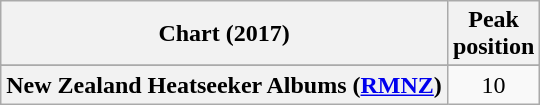<table class="wikitable sortable plainrowheaders" style="text-align:center">
<tr>
<th scope="col">Chart (2017)</th>
<th scope="col">Peak<br> position</th>
</tr>
<tr>
</tr>
<tr>
<th scope="row">New Zealand Heatseeker Albums (<a href='#'>RMNZ</a>)</th>
<td>10</td>
</tr>
</table>
